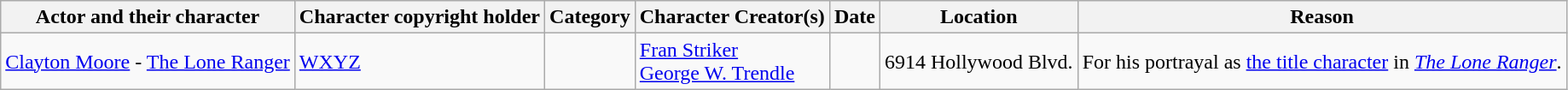<table class="wikitable sortable">
<tr valign=baseline>
<th>Actor and their character</th>
<th>Character copyright holder</th>
<th>Category</th>
<th>Character Creator(s)</th>
<th>Date</th>
<th>Location</th>
<th>Reason</th>
</tr>
<tr>
<td><a href='#'>Clayton Moore</a> - <a href='#'>The Lone Ranger</a></td>
<td><a href='#'>WXYZ</a></td>
<td></td>
<td><a href='#'>Fran Striker</a><br><a href='#'>George W. Trendle</a></td>
<td></td>
<td>6914 Hollywood Blvd.</td>
<td>For his portrayal as <a href='#'>the title character</a> in <em><a href='#'>The Lone Ranger</a></em>.</td>
</tr>
</table>
